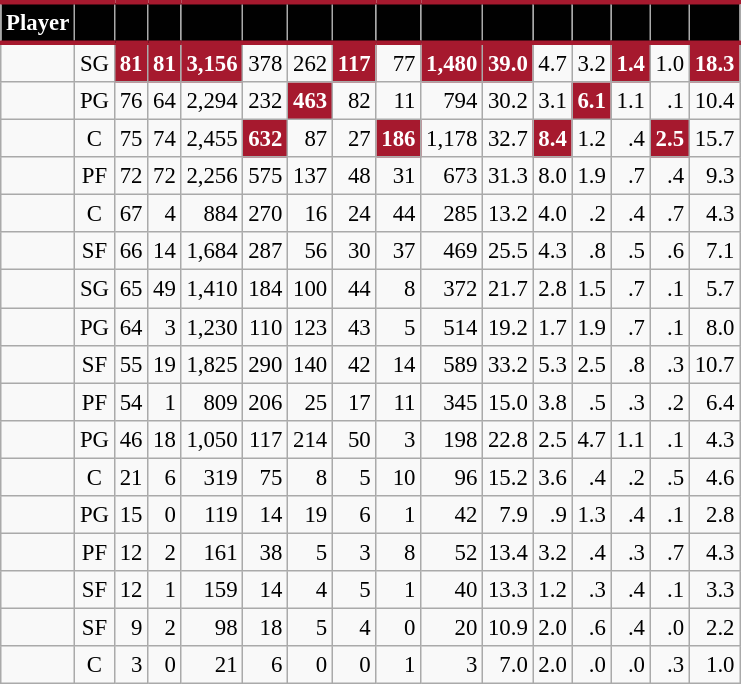<table class="wikitable sortable" style="font-size: 95%; text-align:right;">
<tr>
<th style="background:#010101; color:#FFFFFF; border-top:#A6192E 3px solid; border-bottom:#A6192E 3px solid;">Player</th>
<th style="background:#010101; color:#FFFFFF; border-top:#A6192E 3px solid; border-bottom:#A6192E 3px solid;"></th>
<th style="background:#010101; color:#FFFFFF; border-top:#A6192E 3px solid; border-bottom:#A6192E 3px solid;"></th>
<th style="background:#010101; color:#FFFFFF; border-top:#A6192E 3px solid; border-bottom:#A6192E 3px solid;"></th>
<th style="background:#010101; color:#FFFFFF; border-top:#A6192E 3px solid; border-bottom:#A6192E 3px solid;"></th>
<th style="background:#010101; color:#FFFFFF; border-top:#A6192E 3px solid; border-bottom:#A6192E 3px solid;"></th>
<th style="background:#010101; color:#FFFFFF; border-top:#A6192E 3px solid; border-bottom:#A6192E 3px solid;"></th>
<th style="background:#010101; color:#FFFFFF; border-top:#A6192E 3px solid; border-bottom:#A6192E 3px solid;"></th>
<th style="background:#010101; color:#FFFFFF; border-top:#A6192E 3px solid; border-bottom:#A6192E 3px solid;"></th>
<th style="background:#010101; color:#FFFFFF; border-top:#A6192E 3px solid; border-bottom:#A6192E 3px solid;"></th>
<th style="background:#010101; color:#FFFFFF; border-top:#A6192E 3px solid; border-bottom:#A6192E 3px solid;"></th>
<th style="background:#010101; color:#FFFFFF; border-top:#A6192E 3px solid; border-bottom:#A6192E 3px solid;"></th>
<th style="background:#010101; color:#FFFFFF; border-top:#A6192E 3px solid; border-bottom:#A6192E 3px solid;"></th>
<th style="background:#010101; color:#FFFFFF; border-top:#A6192E 3px solid; border-bottom:#A6192E 3px solid;"></th>
<th style="background:#010101; color:#FFFFFF; border-top:#A6192E 3px solid; border-bottom:#A6192E 3px solid;"></th>
<th style="background:#010101; color:#FFFFFF; border-top:#A6192E 3px solid; border-bottom:#A6192E 3px solid;"></th>
</tr>
<tr>
<td style="text-align:left;"></td>
<td style="text-align:center;">SG</td>
<td style="background:#A6192E; color:#FFFFFF;"><strong>81</strong></td>
<td style="background:#A6192E; color:#FFFFFF;"><strong>81</strong></td>
<td style="background:#A6192E; color:#FFFFFF;"><strong>3,156</strong></td>
<td>378</td>
<td>262</td>
<td style="background:#A6192E; color:#FFFFFF;"><strong>117</strong></td>
<td>77</td>
<td style="background:#A6192E; color:#FFFFFF;"><strong>1,480</strong></td>
<td style="background:#A6192E; color:#FFFFFF;"><strong>39.0</strong></td>
<td>4.7</td>
<td>3.2</td>
<td style="background:#A6192E; color:#FFFFFF;"><strong>1.4</strong></td>
<td>1.0</td>
<td style="background:#A6192E; color:#FFFFFF;"><strong>18.3</strong></td>
</tr>
<tr>
<td style="text-align:left;"></td>
<td style="text-align:center;">PG</td>
<td>76</td>
<td>64</td>
<td>2,294</td>
<td>232</td>
<td style="background:#A6192E; color:#FFFFFF;"><strong>463</strong></td>
<td>82</td>
<td>11</td>
<td>794</td>
<td>30.2</td>
<td>3.1</td>
<td style="background:#A6192E; color:#FFFFFF;"><strong>6.1</strong></td>
<td>1.1</td>
<td>.1</td>
<td>10.4</td>
</tr>
<tr>
<td style="text-align:left;"></td>
<td style="text-align:center;">C</td>
<td>75</td>
<td>74</td>
<td>2,455</td>
<td style="background:#A6192E; color:#FFFFFF;"><strong>632</strong></td>
<td>87</td>
<td>27</td>
<td style="background:#A6192E; color:#FFFFFF;"><strong>186</strong></td>
<td>1,178</td>
<td>32.7</td>
<td style="background:#A6192E; color:#FFFFFF;"><strong>8.4</strong></td>
<td>1.2</td>
<td>.4</td>
<td style="background:#A6192E; color:#FFFFFF;"><strong>2.5</strong></td>
<td>15.7</td>
</tr>
<tr>
<td style="text-align:left;"></td>
<td style="text-align:center;">PF</td>
<td>72</td>
<td>72</td>
<td>2,256</td>
<td>575</td>
<td>137</td>
<td>48</td>
<td>31</td>
<td>673</td>
<td>31.3</td>
<td>8.0</td>
<td>1.9</td>
<td>.7</td>
<td>.4</td>
<td>9.3</td>
</tr>
<tr>
<td style="text-align:left;"></td>
<td style="text-align:center;">C</td>
<td>67</td>
<td>4</td>
<td>884</td>
<td>270</td>
<td>16</td>
<td>24</td>
<td>44</td>
<td>285</td>
<td>13.2</td>
<td>4.0</td>
<td>.2</td>
<td>.4</td>
<td>.7</td>
<td>4.3</td>
</tr>
<tr>
<td style="text-align:left;"></td>
<td style="text-align:center;">SF</td>
<td>66</td>
<td>14</td>
<td>1,684</td>
<td>287</td>
<td>56</td>
<td>30</td>
<td>37</td>
<td>469</td>
<td>25.5</td>
<td>4.3</td>
<td>.8</td>
<td>.5</td>
<td>.6</td>
<td>7.1</td>
</tr>
<tr>
<td style="text-align:left;"></td>
<td style="text-align:center;">SG</td>
<td>65</td>
<td>49</td>
<td>1,410</td>
<td>184</td>
<td>100</td>
<td>44</td>
<td>8</td>
<td>372</td>
<td>21.7</td>
<td>2.8</td>
<td>1.5</td>
<td>.7</td>
<td>.1</td>
<td>5.7</td>
</tr>
<tr>
<td style="text-align:left;"></td>
<td style="text-align:center;">PG</td>
<td>64</td>
<td>3</td>
<td>1,230</td>
<td>110</td>
<td>123</td>
<td>43</td>
<td>5</td>
<td>514</td>
<td>19.2</td>
<td>1.7</td>
<td>1.9</td>
<td>.7</td>
<td>.1</td>
<td>8.0</td>
</tr>
<tr>
<td style="text-align:left;"></td>
<td style="text-align:center;">SF</td>
<td>55</td>
<td>19</td>
<td>1,825</td>
<td>290</td>
<td>140</td>
<td>42</td>
<td>14</td>
<td>589</td>
<td>33.2</td>
<td>5.3</td>
<td>2.5</td>
<td>.8</td>
<td>.3</td>
<td>10.7</td>
</tr>
<tr>
<td style="text-align:left;"></td>
<td style="text-align:center;">PF</td>
<td>54</td>
<td>1</td>
<td>809</td>
<td>206</td>
<td>25</td>
<td>17</td>
<td>11</td>
<td>345</td>
<td>15.0</td>
<td>3.8</td>
<td>.5</td>
<td>.3</td>
<td>.2</td>
<td>6.4</td>
</tr>
<tr>
<td style="text-align:left;"></td>
<td style="text-align:center;">PG</td>
<td>46</td>
<td>18</td>
<td>1,050</td>
<td>117</td>
<td>214</td>
<td>50</td>
<td>3</td>
<td>198</td>
<td>22.8</td>
<td>2.5</td>
<td>4.7</td>
<td>1.1</td>
<td>.1</td>
<td>4.3</td>
</tr>
<tr>
<td style="text-align:left;"></td>
<td style="text-align:center;">C</td>
<td>21</td>
<td>6</td>
<td>319</td>
<td>75</td>
<td>8</td>
<td>5</td>
<td>10</td>
<td>96</td>
<td>15.2</td>
<td>3.6</td>
<td>.4</td>
<td>.2</td>
<td>.5</td>
<td>4.6</td>
</tr>
<tr>
<td style="text-align:left;"></td>
<td style="text-align:center;">PG</td>
<td>15</td>
<td>0</td>
<td>119</td>
<td>14</td>
<td>19</td>
<td>6</td>
<td>1</td>
<td>42</td>
<td>7.9</td>
<td>.9</td>
<td>1.3</td>
<td>.4</td>
<td>.1</td>
<td>2.8</td>
</tr>
<tr>
<td style="text-align:left;"></td>
<td style="text-align:center;">PF</td>
<td>12</td>
<td>2</td>
<td>161</td>
<td>38</td>
<td>5</td>
<td>3</td>
<td>8</td>
<td>52</td>
<td>13.4</td>
<td>3.2</td>
<td>.4</td>
<td>.3</td>
<td>.7</td>
<td>4.3</td>
</tr>
<tr>
<td style="text-align:left;"></td>
<td style="text-align:center;">SF</td>
<td>12</td>
<td>1</td>
<td>159</td>
<td>14</td>
<td>4</td>
<td>5</td>
<td>1</td>
<td>40</td>
<td>13.3</td>
<td>1.2</td>
<td>.3</td>
<td>.4</td>
<td>.1</td>
<td>3.3</td>
</tr>
<tr>
<td style="text-align:left;"></td>
<td style="text-align:center;">SF</td>
<td>9</td>
<td>2</td>
<td>98</td>
<td>18</td>
<td>5</td>
<td>4</td>
<td>0</td>
<td>20</td>
<td>10.9</td>
<td>2.0</td>
<td>.6</td>
<td>.4</td>
<td>.0</td>
<td>2.2</td>
</tr>
<tr>
<td style="text-align:left;"></td>
<td style="text-align:center;">C</td>
<td>3</td>
<td>0</td>
<td>21</td>
<td>6</td>
<td>0</td>
<td>0</td>
<td>1</td>
<td>3</td>
<td>7.0</td>
<td>2.0</td>
<td>.0</td>
<td>.0</td>
<td>.3</td>
<td>1.0</td>
</tr>
</table>
